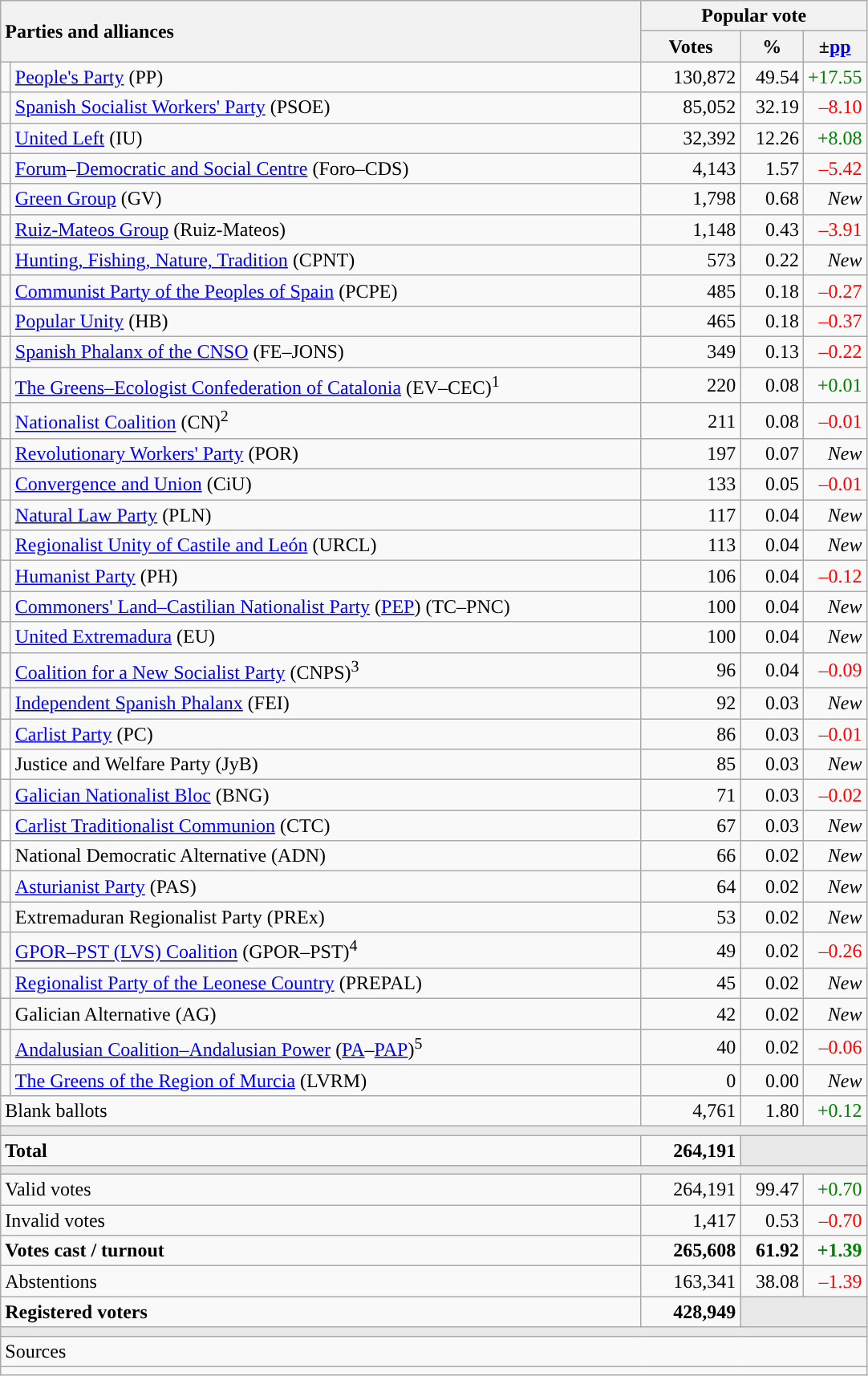<table class="wikitable" style="text-align:right">
<tr>
<th style="text-align:left;" rowspan="2" colspan="2" width="525">Parties and alliances</th>
<th colspan="3">Popular vote</th>
</tr>
<tr>
<th width="75">Votes</th>
<th width="45">%</th>
<th width="45">±<a href='#'>pp</a></th>
</tr>
<tr>
<td width="1" style="color:inherit;background:"></td>
<td align="left"><a href='#'>People's Party</a> (PP)</td>
<td>130,872</td>
<td>49.54</td>
<td style="color:green;">+17.55</td>
</tr>
<tr>
<td style="color:inherit;background:"></td>
<td align="left"><a href='#'>Spanish Socialist Workers' Party</a> (PSOE)</td>
<td>85,052</td>
<td>32.19</td>
<td style="color:red;">–8.10</td>
</tr>
<tr>
<td style="color:inherit;background:"></td>
<td align="left"><a href='#'>United Left</a> (IU)</td>
<td>32,392</td>
<td>12.26</td>
<td style="color:green;">+8.08</td>
</tr>
<tr>
<td style="color:inherit;background:"></td>
<td align="left"><a href='#'>Forum</a>–<a href='#'>Democratic and Social Centre</a> (Foro–CDS)</td>
<td>4,143</td>
<td>1.57</td>
<td style="color:red;">–5.42</td>
</tr>
<tr>
<td style="color:inherit;background:"></td>
<td align="left"><a href='#'>Green Group</a> (GV)</td>
<td>1,798</td>
<td>0.68</td>
<td><em>New</em></td>
</tr>
<tr>
<td style="color:inherit;background:"></td>
<td align="left"><a href='#'>Ruiz-Mateos Group</a> (Ruiz-Mateos)</td>
<td>1,148</td>
<td>0.43</td>
<td style="color:red;">–3.91</td>
</tr>
<tr>
<td style="color:inherit;background:"></td>
<td align="left"><a href='#'>Hunting, Fishing, Nature, Tradition</a> (CPNT)</td>
<td>573</td>
<td>0.22</td>
<td><em>New</em></td>
</tr>
<tr>
<td style="color:inherit;background:"></td>
<td align="left"><a href='#'>Communist Party of the Peoples of Spain</a> (PCPE)</td>
<td>485</td>
<td>0.18</td>
<td style="color:red;">–0.27</td>
</tr>
<tr>
<td style="color:inherit;background:"></td>
<td align="left"><a href='#'>Popular Unity</a> (HB)</td>
<td>465</td>
<td>0.18</td>
<td style="color:red;">–0.37</td>
</tr>
<tr>
<td style="color:inherit;background:"></td>
<td align="left"><a href='#'>Spanish Phalanx of the CNSO</a> (FE–JONS)</td>
<td>349</td>
<td>0.13</td>
<td style="color:red;">–0.22</td>
</tr>
<tr>
<td style="color:inherit;background:"></td>
<td align="left"><a href='#'>The Greens–Ecologist Confederation of Catalonia</a> (EV–CEC)<sup>1</sup></td>
<td>220</td>
<td>0.08</td>
<td style="color:green;">+0.01</td>
</tr>
<tr>
<td style="color:inherit;background:"></td>
<td align="left"><a href='#'>Nationalist Coalition</a> (CN)<sup>2</sup></td>
<td>211</td>
<td>0.08</td>
<td style="color:red;">–0.01</td>
</tr>
<tr>
<td style="color:inherit;background:"></td>
<td align="left"><a href='#'>Revolutionary Workers' Party</a> (POR)</td>
<td>197</td>
<td>0.07</td>
<td><em>New</em></td>
</tr>
<tr>
<td style="color:inherit;background:"></td>
<td align="left"><a href='#'>Convergence and Union</a> (CiU)</td>
<td>133</td>
<td>0.05</td>
<td style="color:red;">–0.01</td>
</tr>
<tr>
<td style="color:inherit;background:"></td>
<td align="left"><a href='#'>Natural Law Party</a> (PLN)</td>
<td>117</td>
<td>0.04</td>
<td><em>New</em></td>
</tr>
<tr>
<td style="color:inherit;background:"></td>
<td align="left"><a href='#'>Regionalist Unity of Castile and León</a> (URCL)</td>
<td>113</td>
<td>0.04</td>
<td><em>New</em></td>
</tr>
<tr>
<td style="color:inherit;background:"></td>
<td align="left"><a href='#'>Humanist Party</a> (PH)</td>
<td>106</td>
<td>0.04</td>
<td style="color:red;">–0.12</td>
</tr>
<tr>
<td style="color:inherit;background:"></td>
<td align="left"><a href='#'>Commoners' Land–Castilian Nationalist Party</a> (<a href='#'>PEP</a>) (TC–PNC)</td>
<td>100</td>
<td>0.04</td>
<td><em>New</em></td>
</tr>
<tr>
<td style="color:inherit;background:"></td>
<td align="left"><a href='#'>United Extremadura</a> (EU)</td>
<td>100</td>
<td>0.04</td>
<td><em>New</em></td>
</tr>
<tr>
<td style="color:inherit;background:"></td>
<td align="left"><a href='#'>Coalition for a New Socialist Party</a> (CNPS)<sup>3</sup></td>
<td>96</td>
<td>0.04</td>
<td style="color:red;">–0.09</td>
</tr>
<tr>
<td style="color:inherit;background:"></td>
<td align="left"><a href='#'>Independent Spanish Phalanx</a> (FEI)</td>
<td>92</td>
<td>0.03</td>
<td><em>New</em></td>
</tr>
<tr>
<td style="color:inherit;background:"></td>
<td align="left"><a href='#'>Carlist Party</a> (PC)</td>
<td>86</td>
<td>0.03</td>
<td style="color:red;">–0.01</td>
</tr>
<tr>
<td bgcolor="white"></td>
<td align="left">Justice and Welfare Party (JyB)</td>
<td>85</td>
<td>0.03</td>
<td><em>New</em></td>
</tr>
<tr>
<td style="color:inherit;background:"></td>
<td align="left"><a href='#'>Galician Nationalist Bloc</a> (BNG)</td>
<td>71</td>
<td>0.03</td>
<td style="color:red;">–0.02</td>
</tr>
<tr>
<td bgcolor="white"></td>
<td align="left"><a href='#'>Carlist Traditionalist Communion</a> (CTC)</td>
<td>67</td>
<td>0.03</td>
<td><em>New</em></td>
</tr>
<tr>
<td bgcolor="white"></td>
<td align="left">National Democratic Alternative (ADN)</td>
<td>66</td>
<td>0.02</td>
<td><em>New</em></td>
</tr>
<tr>
<td style="color:inherit;background:"></td>
<td align="left"><a href='#'>Asturianist Party</a> (PAS)</td>
<td>64</td>
<td>0.02</td>
<td><em>New</em></td>
</tr>
<tr>
<td style="color:inherit;background:"></td>
<td align="left">Extremaduran Regionalist Party (PREx)</td>
<td>53</td>
<td>0.02</td>
<td><em>New</em></td>
</tr>
<tr>
<td style="color:inherit;background:"></td>
<td align="left"><a href='#'>GPOR–PST (LVS) Coalition</a> (GPOR–PST)<sup>4</sup></td>
<td>49</td>
<td>0.02</td>
<td style="color:red;">–0.26</td>
</tr>
<tr>
<td style="color:inherit;background:"></td>
<td align="left"><a href='#'>Regionalist Party of the Leonese Country</a> (PREPAL)</td>
<td>45</td>
<td>0.02</td>
<td><em>New</em></td>
</tr>
<tr>
<td style="color:inherit;background:"></td>
<td align="left">Galician Alternative (AG)</td>
<td>42</td>
<td>0.02</td>
<td><em>New</em></td>
</tr>
<tr>
<td style="color:inherit;background:"></td>
<td align="left"><a href='#'>Andalusian Coalition–Andalusian Power</a> (<a href='#'>PA</a>–<a href='#'>PAP</a>)<sup>5</sup></td>
<td>40</td>
<td>0.02</td>
<td style="color:red;">–0.06</td>
</tr>
<tr>
<td style="color:inherit;background:"></td>
<td align="left"><a href='#'>The Greens of the Region of Murcia</a> (LVRM)</td>
<td>0</td>
<td>0.00</td>
<td><em>New</em></td>
</tr>
<tr>
<td align="left" colspan="2">Blank ballots</td>
<td>4,761</td>
<td>1.80</td>
<td style="color:green;">+0.12</td>
</tr>
<tr>
<td colspan="5" bgcolor="#E9E9E9"></td>
</tr>
<tr style="font-weight:bold;">
<td align="left" colspan="2">Total</td>
<td>264,191</td>
<td bgcolor="#E9E9E9" colspan="2"></td>
</tr>
<tr>
<td colspan="5" bgcolor="#E9E9E9"></td>
</tr>
<tr>
<td align="left" colspan="2">Valid votes</td>
<td>264,191</td>
<td>99.47</td>
<td style="color:green;">+0.70</td>
</tr>
<tr>
<td align="left" colspan="2">Invalid votes</td>
<td>1,417</td>
<td>0.53</td>
<td style="color:red;">–0.70</td>
</tr>
<tr style="font-weight:bold;">
<td align="left" colspan="2">Votes cast / turnout</td>
<td>265,608</td>
<td>61.92</td>
<td style="color:green;">+1.39</td>
</tr>
<tr>
<td align="left" colspan="2">Abstentions</td>
<td>163,341</td>
<td>38.08</td>
<td style="color:red;">–1.39</td>
</tr>
<tr style="font-weight:bold;">
<td align="left" colspan="2">Registered voters</td>
<td>428,949</td>
<td bgcolor="#E9E9E9" colspan="2"></td>
</tr>
<tr>
<td colspan="5" bgcolor="#E9E9E9"></td>
</tr>
<tr>
<td align="left" colspan="5">Sources</td>
</tr>
<tr>
<td colspan="5" style="text-align:left; max-width:680px;"></td>
</tr>
</table>
